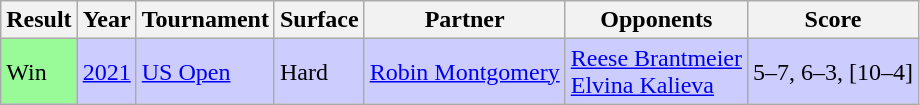<table class="wikitable">
<tr>
<th>Result</th>
<th>Year</th>
<th>Tournament</th>
<th>Surface</th>
<th>Partner</th>
<th>Opponents</th>
<th>Score</th>
</tr>
<tr style="background:#ccf;">
<td bgcolor=98FB98>Win</td>
<td><a href='#'>2021</a></td>
<td><a href='#'>US Open</a></td>
<td>Hard</td>
<td> <a href='#'>Robin Montgomery</a></td>
<td> <a href='#'>Reese Brantmeier</a> <br>  <a href='#'>Elvina Kalieva</a></td>
<td>5–7, 6–3, [10–4]</td>
</tr>
</table>
